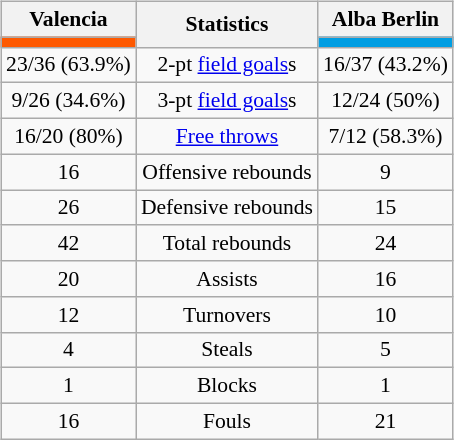<table style="width:100%;">
<tr>
<td valign=top align=right width=33%><br>













</td>
<td style="vertical-align:top; align:center; width:33%;"><br><table style="width:100%;">
<tr>
<td style="width=50%;"></td>
<td></td>
<td style="width=50%;"></td>
</tr>
</table>
<table class="wikitable" style="font-size:90%; text-align:center; margin:auto;" align=center>
<tr>
<th>Valencia</th>
<th rowspan=2>Statistics</th>
<th>Alba Berlin</th>
</tr>
<tr>
<td style="background:#FE5900;"></td>
<td style="background:#009EE3;"></td>
</tr>
<tr>
<td>23/36 (63.9%)</td>
<td>2-pt <a href='#'>field goals</a>s</td>
<td>16/37 (43.2%)</td>
</tr>
<tr>
<td>9/26 (34.6%)</td>
<td>3-pt <a href='#'>field goals</a>s</td>
<td>12/24 (50%)</td>
</tr>
<tr>
<td>16/20 (80%)</td>
<td><a href='#'>Free throws</a></td>
<td>7/12 (58.3%)</td>
</tr>
<tr>
<td>16</td>
<td>Offensive rebounds</td>
<td>9</td>
</tr>
<tr>
<td>26</td>
<td>Defensive rebounds</td>
<td>15</td>
</tr>
<tr>
<td>42</td>
<td>Total rebounds</td>
<td>24</td>
</tr>
<tr>
<td>20</td>
<td>Assists</td>
<td>16</td>
</tr>
<tr>
<td>12</td>
<td>Turnovers</td>
<td>10</td>
</tr>
<tr>
<td>4</td>
<td>Steals</td>
<td>5</td>
</tr>
<tr>
<td>1</td>
<td>Blocks</td>
<td>1</td>
</tr>
<tr>
<td>16</td>
<td>Fouls</td>
<td>21</td>
</tr>
</table>
</td>
<td style="vertical-align:top; align:left; width:33%;"><br>













</td>
</tr>
</table>
